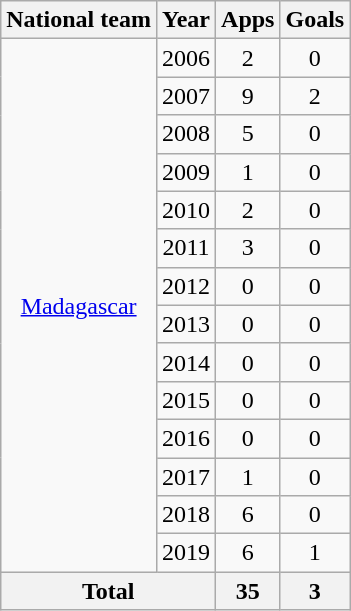<table class="wikitable" style="text-align:center">
<tr>
<th>National team</th>
<th>Year</th>
<th>Apps</th>
<th>Goals</th>
</tr>
<tr>
<td rowspan="14"><a href='#'>Madagascar</a></td>
<td>2006</td>
<td>2</td>
<td>0</td>
</tr>
<tr>
<td>2007</td>
<td>9</td>
<td>2</td>
</tr>
<tr>
<td>2008</td>
<td>5</td>
<td>0</td>
</tr>
<tr>
<td>2009</td>
<td>1</td>
<td>0</td>
</tr>
<tr>
<td>2010</td>
<td>2</td>
<td>0</td>
</tr>
<tr>
<td>2011</td>
<td>3</td>
<td>0</td>
</tr>
<tr>
<td>2012</td>
<td>0</td>
<td>0</td>
</tr>
<tr>
<td>2013</td>
<td>0</td>
<td>0</td>
</tr>
<tr>
<td>2014</td>
<td>0</td>
<td>0</td>
</tr>
<tr>
<td>2015</td>
<td>0</td>
<td>0</td>
</tr>
<tr>
<td>2016</td>
<td>0</td>
<td>0</td>
</tr>
<tr>
<td>2017</td>
<td>1</td>
<td>0</td>
</tr>
<tr>
<td>2018</td>
<td>6</td>
<td>0</td>
</tr>
<tr>
<td>2019</td>
<td>6</td>
<td>1</td>
</tr>
<tr>
<th colspan="2">Total</th>
<th>35</th>
<th>3</th>
</tr>
</table>
